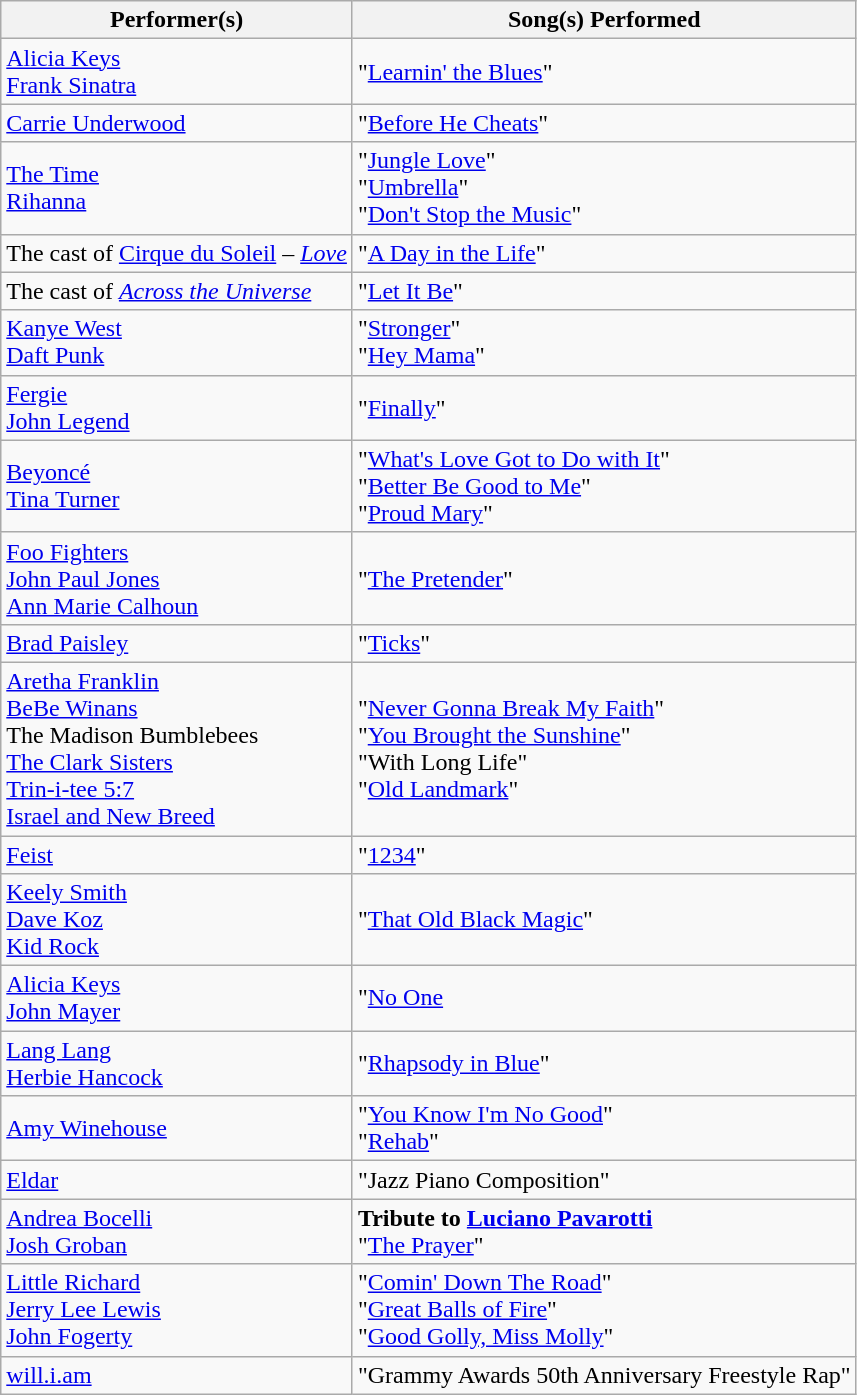<table class="wikitable">
<tr>
<th>Performer(s)</th>
<th>Song(s) Performed</th>
</tr>
<tr>
<td><a href='#'>Alicia Keys</a><br><a href='#'>Frank Sinatra</a></td>
<td>"<a href='#'>Learnin' the Blues</a>"</td>
</tr>
<tr>
<td><a href='#'>Carrie Underwood</a></td>
<td>"<a href='#'>Before He Cheats</a>"</td>
</tr>
<tr>
<td><a href='#'>The Time</a><br><a href='#'>Rihanna</a></td>
<td>"<a href='#'>Jungle Love</a>"<br>"<a href='#'>Umbrella</a>"<br>"<a href='#'>Don't Stop the Music</a>"</td>
</tr>
<tr>
<td>The cast of <a href='#'>Cirque du Soleil</a> – <em><a href='#'>Love</a></em></td>
<td>"<a href='#'>A Day in the Life</a>"</td>
</tr>
<tr>
<td>The cast of <em><a href='#'>Across the Universe</a></em></td>
<td>"<a href='#'>Let It Be</a>"</td>
</tr>
<tr>
<td><a href='#'>Kanye West</a><br><a href='#'>Daft Punk</a></td>
<td>"<a href='#'>Stronger</a>"<br>"<a href='#'>Hey Mama</a>"</td>
</tr>
<tr>
<td><a href='#'>Fergie</a><br><a href='#'>John Legend</a></td>
<td>"<a href='#'>Finally</a>"</td>
</tr>
<tr>
<td><a href='#'>Beyoncé</a><br><a href='#'>Tina Turner</a></td>
<td>"<a href='#'>What's Love Got to Do with It</a>"<br>"<a href='#'>Better Be Good to Me</a>"<br>"<a href='#'>Proud Mary</a>"</td>
</tr>
<tr>
<td><a href='#'>Foo Fighters</a><br><a href='#'>John Paul Jones</a><br><a href='#'>Ann Marie Calhoun</a></td>
<td>"<a href='#'>The Pretender</a>"</td>
</tr>
<tr>
<td><a href='#'>Brad Paisley</a></td>
<td>"<a href='#'>Ticks</a>"</td>
</tr>
<tr>
<td><a href='#'>Aretha Franklin</a><br><a href='#'>BeBe Winans</a><br>The Madison Bumblebees<br><a href='#'>The Clark Sisters</a><br><a href='#'>Trin-i-tee 5:7</a><br><a href='#'>Israel and New Breed</a></td>
<td>"<a href='#'>Never Gonna Break My Faith</a>"<br>"<a href='#'>You Brought the Sunshine</a>"<br>"With Long Life"<br>"<a href='#'>Old Landmark</a>"</td>
</tr>
<tr>
<td><a href='#'>Feist</a></td>
<td>"<a href='#'>1234</a>"</td>
</tr>
<tr>
<td><a href='#'>Keely Smith</a><br><a href='#'>Dave Koz</a><br><a href='#'>Kid Rock</a></td>
<td>"<a href='#'>That Old Black Magic</a>"</td>
</tr>
<tr>
<td><a href='#'>Alicia Keys</a><br><a href='#'>John Mayer</a></td>
<td>"<a href='#'>No One</a></td>
</tr>
<tr>
<td><a href='#'>Lang Lang</a><br><a href='#'>Herbie Hancock</a></td>
<td>"<a href='#'>Rhapsody in Blue</a>"</td>
</tr>
<tr>
<td><a href='#'>Amy Winehouse</a></td>
<td>"<a href='#'>You Know I'm No Good</a>"<br>"<a href='#'>Rehab</a>"</td>
</tr>
<tr>
<td><a href='#'>Eldar</a></td>
<td>"Jazz Piano Composition"</td>
</tr>
<tr>
<td><a href='#'>Andrea Bocelli</a><br><a href='#'>Josh Groban</a></td>
<td><strong>Tribute to <a href='#'>Luciano Pavarotti</a></strong><br> "<a href='#'>The Prayer</a>"</td>
</tr>
<tr>
<td><a href='#'>Little Richard</a><br><a href='#'>Jerry Lee Lewis</a><br><a href='#'>John Fogerty</a></td>
<td>"<a href='#'>Comin' Down The Road</a>"<br>"<a href='#'>Great Balls of Fire</a>"<br>"<a href='#'>Good Golly, Miss Molly</a>"</td>
</tr>
<tr>
<td><a href='#'>will.i.am</a></td>
<td>"Grammy Awards 50th Anniversary Freestyle Rap"</td>
</tr>
</table>
